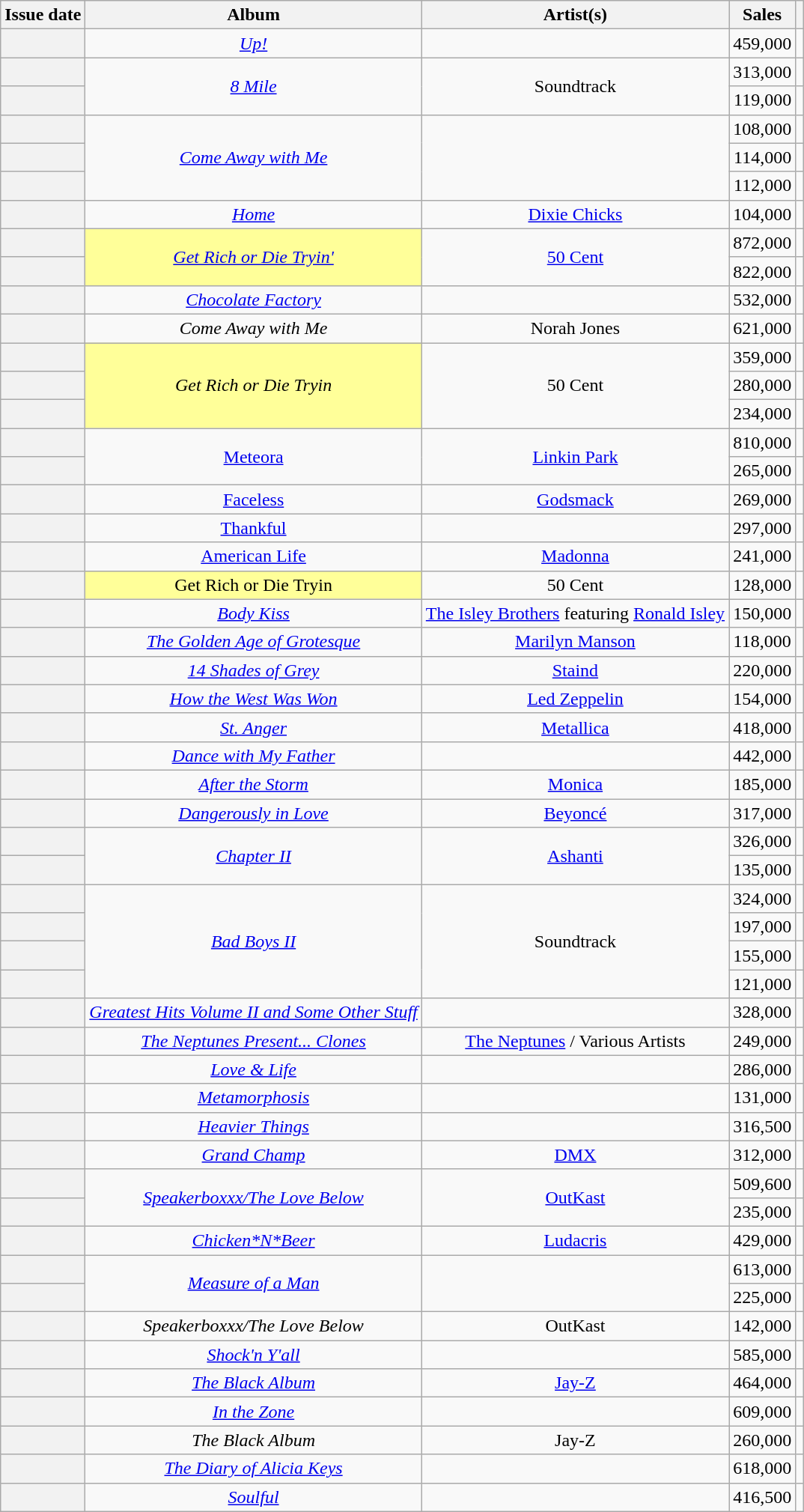<table class="wikitable sortable plainrowheaders" style="text-align: center">
<tr>
<th scope=col>Issue date</th>
<th scope=col>Album</th>
<th scope=col>Artist(s)</th>
<th scope=col>Sales</th>
<th scope=col class="unsortable"></th>
</tr>
<tr>
<th scope="row"></th>
<td style="text-align: center;"><em><a href='#'>Up!</a></em></td>
<td style="text-align: center;"></td>
<td style="text-align: right;">459,000</td>
<td style="text-align: center;"></td>
</tr>
<tr>
<th scope="row"></th>
<td style="text-align: center;" rowspan=2><em><a href='#'>8 Mile</a></em></td>
<td style="text-align: center;" rowspan=2>Soundtrack</td>
<td style="text-align: right;">313,000</td>
<td style="text-align: center;"></td>
</tr>
<tr>
<th scope="row"></th>
<td style="text-align: right;">119,000</td>
<td style="text-align: center;"></td>
</tr>
<tr>
<th scope="row"></th>
<td style="text-align: center;" rowspan=3><em><a href='#'>Come Away with Me</a></em></td>
<td style="text-align: center;" rowspan=3></td>
<td style="text-align: right;">108,000</td>
<td style="text-align: center;"></td>
</tr>
<tr>
<th scope="row"></th>
<td style="text-align: right;">114,000</td>
<td style="text-align: center;"></td>
</tr>
<tr>
<th scope="row"></th>
<td style="text-align: right;">112,000</td>
<td style="text-align: center;"></td>
</tr>
<tr>
<th scope="row"></th>
<td style="text-align: center;"><em><a href='#'>Home</a></em></td>
<td style="text-align: center;"><a href='#'>Dixie Chicks</a></td>
<td style="text-align: center;">104,000</td>
<td style="text-align: center;"></td>
</tr>
<tr>
<th scope="row"></th>
<td style="background:#ff9; text-align:center;" rowspan=2><em><a href='#'>Get Rich or Die Tryin'</a></em> </td>
<td style="text-align: center;" rowspan=2 data-sort-value="Fifty Cent"><a href='#'>50 Cent</a></td>
<td style="text-align: center;">872,000</td>
<td style="text-align: center;"></td>
</tr>
<tr>
<th scope="row"></th>
<td style="text-align: center;">822,000</td>
<td style="text-align: center;"></td>
</tr>
<tr>
<th scope="row"></th>
<td style="text-align: center;"><em><a href='#'>Chocolate Factory</a></em></td>
<td style="text-align: center;"></td>
<td style="text-align: center;">532,000</td>
<td style="text-align: center;"></td>
</tr>
<tr>
<th scope="row"></th>
<td style="text-align: center;"><em>Come Away with Me</em></td>
<td style="text-align: center;" data-sort-value="Jones, Norah">Norah Jones</td>
<td style="text-align: center;">621,000</td>
<td style="text-align: center;"></td>
</tr>
<tr>
<th scope="row"></th>
<td style="background:#ff9; text-align:center;" rowspan=3><em>Get Rich or Die Tryin<strong> </td>
<td style="text-align: center;" rowspan=3 data-sort-value="Fifty Cent">50 Cent</td>
<td style="text-align: center;">359,000</td>
<td style="text-align: center;"></td>
</tr>
<tr>
<th scope="row"></th>
<td style="text-align: center;">280,000</td>
<td style="text-align: center;"></td>
</tr>
<tr>
<th scope="row"></th>
<td style="text-align: center;">234,000</td>
<td style="text-align: center;"></td>
</tr>
<tr>
<th scope="row"></th>
<td style="text-align: center;" rowspan=2></em><a href='#'>Meteora</a><em></td>
<td style="text-align: center;" rowspan=2><a href='#'>Linkin Park</a></td>
<td style="text-align: center;">810,000</td>
<td style="text-align: center;"></td>
</tr>
<tr>
<th scope="row"></th>
<td style="text-align: center;">265,000</td>
<td style="text-align: center;"></td>
</tr>
<tr>
<th scope="row"></th>
<td style="text-align: center;"></em><a href='#'>Faceless</a><em></td>
<td style="text-align: center;"><a href='#'>Godsmack</a></td>
<td style="text-align: center;">269,000</td>
<td style="text-align: center;"></td>
</tr>
<tr>
<th scope="row"></th>
<td style="text-align: center;"></em><a href='#'>Thankful</a><em></td>
<td style="text-align: center;"></td>
<td style="text-align: center;">297,000</td>
<td style="text-align: center;"></td>
</tr>
<tr>
<th scope="row"></th>
<td style="text-align: center;"></em><a href='#'>American Life</a><em></td>
<td style="text-align: center;"><a href='#'>Madonna</a></td>
<td style="text-align: center;">241,000</td>
<td style="text-align: center;"></td>
</tr>
<tr>
<th scope="row"></th>
<td style="background:#ff9; text-align:center;"></em>Get Rich or Die Tryin</strong> </td>
<td style="text-align: center;" data-sort-value="Fifty Cent">50 Cent</td>
<td style="text-align: center;">128,000</td>
<td style="text-align: center;"></td>
</tr>
<tr>
<th scope="row"></th>
<td style="text-align: center;"><em><a href='#'>Body Kiss</a></em></td>
<td style="text-align: center;" data-sort-value="Isley Brothers, The"><a href='#'>The Isley Brothers</a> featuring <a href='#'>Ronald Isley</a></td>
<td style="text-align: center;">150,000</td>
<td style="text-align: center;"></td>
</tr>
<tr>
<th scope="row"></th>
<td style="text-align: center;"><em><a href='#'>The Golden Age of Grotesque</a></em></td>
<td style="text-align: center;" data-sort-value="Manson, Marilyn"><a href='#'>Marilyn Manson</a></td>
<td style="text-align: center;">118,000</td>
<td style="text-align: center;"></td>
</tr>
<tr>
<th scope="row"></th>
<td style="text-align: center;"><em><a href='#'>14 Shades of Grey</a></em></td>
<td style="text-align: center;"><a href='#'>Staind</a></td>
<td style="text-align: center;">220,000</td>
<td style="text-align: center;"></td>
</tr>
<tr>
<th scope="row"></th>
<td style="text-align: center;"><em><a href='#'>How the West Was Won</a></em></td>
<td style="text-align: center;"><a href='#'>Led Zeppelin</a></td>
<td style="text-align: center;">154,000</td>
<td style="text-align: center;"></td>
</tr>
<tr>
<th scope="row"></th>
<td style="text-align: center;"><em><a href='#'>St. Anger</a></em></td>
<td style="text-align: center;"><a href='#'>Metallica</a></td>
<td style="text-align: center;">418,000</td>
<td style="text-align: center;"></td>
</tr>
<tr>
<th scope="row"></th>
<td style="text-align: center;"><em><a href='#'>Dance with My Father</a></em></td>
<td style="text-align: center;"></td>
<td style="text-align: center;">442,000</td>
<td style="text-align: center;"></td>
</tr>
<tr>
<th scope="row"></th>
<td style="text-align: center;"><em><a href='#'>After the Storm</a></em></td>
<td style="text-align: center;"><a href='#'>Monica</a></td>
<td style="text-align: center;">185,000</td>
<td style="text-align: center;"></td>
</tr>
<tr>
<th scope="row"></th>
<td style="text-align: center;"><em><a href='#'>Dangerously in Love</a></em></td>
<td style="text-align: center;"><a href='#'>Beyoncé</a></td>
<td style="text-align: center;">317,000</td>
<td style="text-align: center;"></td>
</tr>
<tr>
<th scope="row"></th>
<td style="text-align: center;" rowspan=2><em><a href='#'>Chapter II</a></em></td>
<td style="text-align: center;" rowspan=2><a href='#'>Ashanti</a></td>
<td style="text-align: center;">326,000</td>
<td style="text-align: center;"></td>
</tr>
<tr>
<th scope="row"></th>
<td style="text-align: center;">135,000</td>
<td style="text-align: center;"></td>
</tr>
<tr>
<th scope="row"></th>
<td style="text-align: center;" rowspan=4><em><a href='#'>Bad Boys II</a></em></td>
<td style="text-align: center;" rowspan=4>Soundtrack</td>
<td style="text-align: center;">324,000</td>
<td style="text-align: center;"></td>
</tr>
<tr>
<th scope="row"></th>
<td style="text-align: center;">197,000</td>
<td style="text-align: center;"></td>
</tr>
<tr>
<th scope="row"></th>
<td style="text-align: center;">155,000</td>
<td style="text-align: center;"></td>
</tr>
<tr>
<th scope="row"></th>
<td style="text-align: center;">121,000</td>
<td style="text-align: center;"></td>
</tr>
<tr>
<th scope="row"></th>
<td style="text-align: center;"><em><a href='#'>Greatest Hits Volume II and Some Other Stuff</a></em></td>
<td style="text-align: center;"></td>
<td style="text-align: center;">328,000</td>
<td style="text-align: center;"></td>
</tr>
<tr>
<th scope="row"></th>
<td style="text-align: center;"><em><a href='#'>The Neptunes Present... Clones</a></em></td>
<td style="text-align: center;"><a href='#'>The Neptunes</a> / Various Artists</td>
<td style="text-align: center;">249,000</td>
<td style="text-align: center;"></td>
</tr>
<tr>
<th scope="row"></th>
<td style="text-align: center;"><em><a href='#'>Love & Life</a></em></td>
<td style="text-align: center;"></td>
<td style="text-align: center;">286,000</td>
<td style="text-align: center;"></td>
</tr>
<tr>
<th scope="row"></th>
<td style="text-align: center;"><em><a href='#'>Metamorphosis</a></em></td>
<td style="text-align: center;"></td>
<td style="text-align: center;">131,000</td>
<td style="text-align: center;"></td>
</tr>
<tr>
<th scope="row"></th>
<td style="text-align: center;"><em><a href='#'>Heavier Things</a></em></td>
<td style="text-align: center;"></td>
<td style="text-align: center;">316,500</td>
<td style="text-align: center;"></td>
</tr>
<tr>
<th scope="row"></th>
<td style="text-align: center;"><em><a href='#'>Grand Champ</a></em></td>
<td style="text-align: center;"><a href='#'>DMX</a></td>
<td style="text-align: center;">312,000</td>
<td style="text-align: center;"></td>
</tr>
<tr>
<th scope="row"></th>
<td style="text-align: center;" rowspan=2><em><a href='#'>Speakerboxxx/The Love Below</a></em></td>
<td style="text-align: center;" rowspan=2><a href='#'>OutKast</a></td>
<td style="text-align: center;">509,600</td>
<td style="text-align: center;"></td>
</tr>
<tr>
<th scope="row"></th>
<td style="text-align: center;">235,000</td>
<td style="text-align: center;"></td>
</tr>
<tr>
<th scope="row"></th>
<td style="text-align: center;"><em><a href='#'>Chicken*N*Beer</a></em></td>
<td style="text-align: center;"><a href='#'>Ludacris</a></td>
<td style="text-align: center;">429,000</td>
<td style="text-align: center;"></td>
</tr>
<tr>
<th scope="row"></th>
<td style="text-align: center;" rowspan=2><em><a href='#'>Measure of a Man</a></em></td>
<td style="text-align: center;" rowspan=2></td>
<td style="text-align: center;">613,000</td>
<td style="text-align: center;"></td>
</tr>
<tr>
<th scope="row"></th>
<td style="text-align: center;">225,000</td>
<td style="text-align: center;"></td>
</tr>
<tr>
<th scope="row"></th>
<td style="text-align: center;"><em>Speakerboxxx/The Love Below</em></td>
<td style="text-align: center;">OutKast</td>
<td style="text-align: center;">142,000</td>
<td style="text-align: center;"></td>
</tr>
<tr>
<th scope="row"></th>
<td style="text-align: center;"><em><a href='#'>Shock'n Y'all</a></em></td>
<td style="text-align: center;"></td>
<td style="text-align: center;">585,000</td>
<td style="text-align: center;"></td>
</tr>
<tr>
<th scope="row"></th>
<td style="text-align: center;"><em><a href='#'>The Black Album</a></em></td>
<td style="text-align: center;"><a href='#'>Jay-Z</a></td>
<td style="text-align: center;">464,000</td>
<td style="text-align: center;"></td>
</tr>
<tr>
<th scope="row"></th>
<td style="text-align: center;"><em><a href='#'>In the Zone</a></em></td>
<td style="text-align: center;"></td>
<td style="text-align: center;">609,000</td>
<td style="text-align: center;"></td>
</tr>
<tr>
<th scope="row"></th>
<td style="text-align: center;"><em>The Black Album</em></td>
<td style="text-align: center;">Jay-Z</td>
<td style="text-align: center;">260,000</td>
<td style="text-align: center;"></td>
</tr>
<tr>
<th scope="row"></th>
<td style="text-align: center;"><em><a href='#'>The Diary of Alicia Keys</a></em></td>
<td style="text-align: center;"></td>
<td style="text-align: center;">618,000</td>
<td style="text-align: center;"></td>
</tr>
<tr>
<th scope="row"></th>
<td style="text-align: center;"><em><a href='#'>Soulful</a></em></td>
<td style="text-align: center;"></td>
<td style="text-align: center;">416,500</td>
<td style="text-align: center;"></td>
</tr>
</table>
